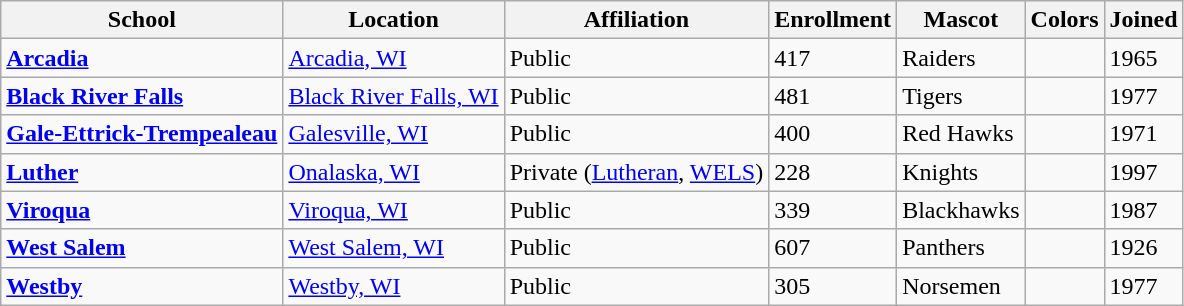<table class="wikitable">
<tr>
<th>School</th>
<th>Location</th>
<th>Affiliation</th>
<th>Enrollment</th>
<th>Mascot</th>
<th>Colors</th>
<th>Joined</th>
</tr>
<tr>
<td><a href='#'><strong>Arcadia</strong></a></td>
<td><a href='#'>Arcadia, WI</a></td>
<td>Public</td>
<td>417</td>
<td>Raiders</td>
<td> </td>
<td>1965</td>
</tr>
<tr>
<td><a href='#'><strong>Black River Falls</strong></a></td>
<td><a href='#'>Black River Falls, WI</a></td>
<td>Public</td>
<td>481</td>
<td>Tigers</td>
<td> </td>
<td>1977</td>
</tr>
<tr>
<td><a href='#'><strong>Gale-Ettrick-Trempealeau</strong></a></td>
<td><a href='#'>Galesville, WI</a></td>
<td>Public</td>
<td>400</td>
<td>Red Hawks</td>
<td>  </td>
<td>1971</td>
</tr>
<tr>
<td><a href='#'><strong>Luther</strong></a></td>
<td><a href='#'>Onalaska, WI</a></td>
<td>Private (<a href='#'>Lutheran</a>, <a href='#'>WELS</a>)</td>
<td>228</td>
<td>Knights</td>
<td> </td>
<td>1997</td>
</tr>
<tr>
<td><a href='#'><strong>Viroqua</strong></a></td>
<td><a href='#'>Viroqua, WI</a></td>
<td>Public</td>
<td>339</td>
<td>Blackhawks</td>
<td> </td>
<td>1987</td>
</tr>
<tr>
<td><a href='#'><strong>West Salem</strong></a></td>
<td><a href='#'>West Salem, WI</a></td>
<td>Public</td>
<td>607</td>
<td>Panthers</td>
<td> </td>
<td>1926</td>
</tr>
<tr>
<td><a href='#'><strong>Westby</strong></a></td>
<td><a href='#'>Westby, WI</a></td>
<td>Public</td>
<td>305</td>
<td>Norsemen</td>
<td> </td>
<td>1977</td>
</tr>
</table>
